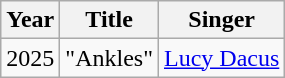<table class="wikitable plainrowheaders">
<tr>
<th>Year</th>
<th>Title</th>
<th>Singer</th>
</tr>
<tr>
<td>2025</td>
<td>"Ankles"</td>
<td><a href='#'>Lucy Dacus</a></td>
</tr>
</table>
